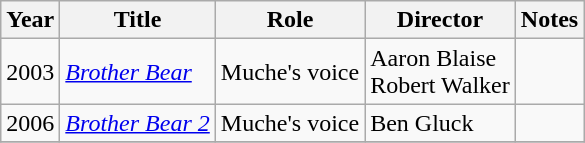<table class="wikitable sortable">
<tr>
<th>Year</th>
<th>Title</th>
<th>Role</th>
<th>Director</th>
<th class="unsortable">Notes</th>
</tr>
<tr>
<td>2003</td>
<td><em><a href='#'>Brother Bear</a></em></td>
<td>Muche's voice</td>
<td>Aaron Blaise<br>Robert Walker</td>
<td></td>
</tr>
<tr>
<td>2006</td>
<td><em><a href='#'>Brother Bear 2</a></em></td>
<td>Muche's voice</td>
<td>Ben Gluck</td>
<td></td>
</tr>
<tr>
</tr>
</table>
